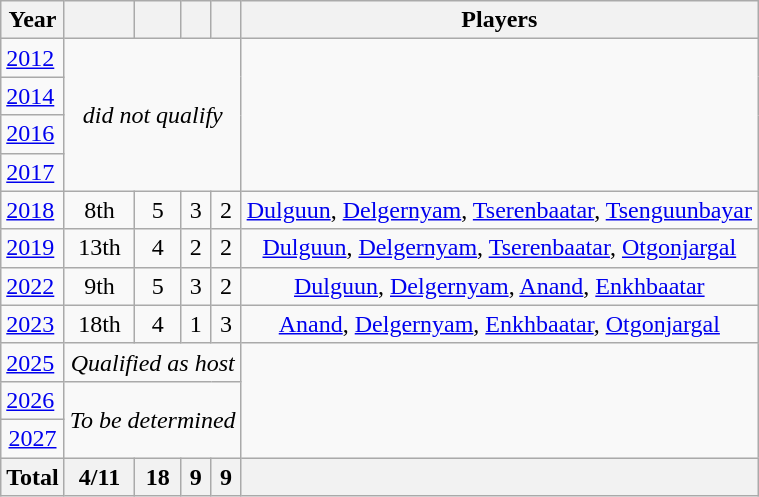<table class="wikitable" style="text-align: center;">
<tr>
<th>Year</th>
<th></th>
<th></th>
<th></th>
<th></th>
<th>Players</th>
</tr>
<tr>
<td style="text-align:left;"> <a href='#'>2012</a></td>
<td colspan=4 rowspan=4><em>did not qualify</em></td>
</tr>
<tr>
<td style="text-align:left;"> <a href='#'>2014</a></td>
</tr>
<tr>
<td style="text-align:left;"> <a href='#'>2016</a></td>
</tr>
<tr>
<td style="text-align:left;"> <a href='#'>2017</a></td>
</tr>
<tr>
<td style="text-align:left;"> <a href='#'>2018</a></td>
<td>8th</td>
<td>5</td>
<td>3</td>
<td>2</td>
<td><a href='#'>Dulguun</a>, <a href='#'>Delgernyam</a>, <a href='#'>Tserenbaatar</a>, <a href='#'>Tsenguunbayar</a></td>
</tr>
<tr>
<td style="text-align:left;"> <a href='#'>2019</a></td>
<td>13th</td>
<td>4</td>
<td>2</td>
<td>2</td>
<td><a href='#'>Dulguun</a>, <a href='#'>Delgernyam</a>, <a href='#'>Tserenbaatar</a>, <a href='#'>Otgonjargal</a></td>
</tr>
<tr>
<td style="text-align:left;"> <a href='#'>2022</a></td>
<td>9th</td>
<td>5</td>
<td>3</td>
<td>2</td>
<td><a href='#'>Dulguun</a>, <a href='#'>Delgernyam</a>, <a href='#'>Anand</a>, <a href='#'>Enkhbaatar</a></td>
</tr>
<tr>
<td style="text-align:left;"> <a href='#'>2023</a></td>
<td>18th</td>
<td>4</td>
<td>1</td>
<td>3</td>
<td><a href='#'>Anand</a>, <a href='#'>Delgernyam</a>, <a href='#'>Enkhbaatar</a>, <a href='#'>Otgonjargal</a></td>
</tr>
<tr>
<td style="text-align:left;"> <a href='#'>2025</a></td>
<td colspan=4><em>Qualified as host</em></td>
</tr>
<tr>
<td style="text-align:left;"> <a href='#'>2026</a></td>
<td colspan=4 rowspan=2><em>To be determined</em></td>
</tr>
<tr>
<td style="text-align:keft;"> <a href='#'>2027</a></td>
</tr>
<tr>
<th>Total</th>
<th>4/11</th>
<th>18</th>
<th>9</th>
<th>9</th>
<th></th>
</tr>
</table>
